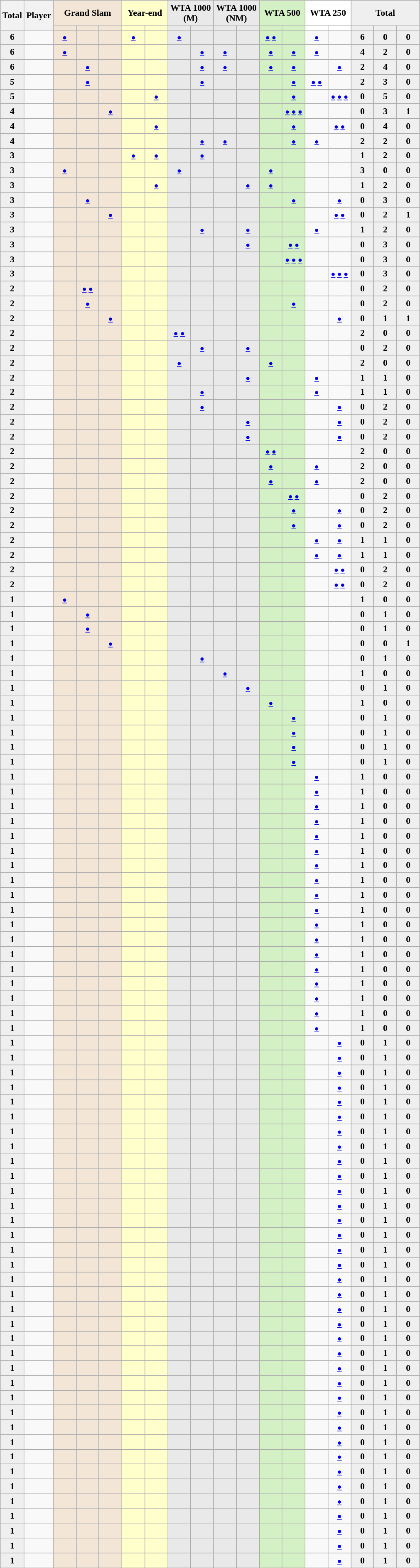<table class="sortable wikitable nowrap" style="font-size:90%">
<tr>
<th rowspan=2>Total</th>
<th rowspan=2>Player</th>
<th style="background-color:#f3e6d7;" colspan="3">Grand Slam</th>
<th style="background-color:#ffc;" colspan="2">Year-end</th>
<th style="background-color:#e9e9e9;" colspan="2">WTA 1000 (M)</th>
<th style="background-color:#e9e9e9;" colspan="2">WTA 1000 (NM)</th>
<th style="background-color:#d4f1c5;" colspan="2">WTA 500</th>
<th style="background-color:#fff;" colspan="2">WTA 250</th>
<th style="background-color:#efefef;" colspan="3">Total</th>
</tr>
<tr>
<th style="width:30px; background-color:#f3e6d7;"></th>
<th style="width:30px; background-color:#f3e6d7;"></th>
<th style="width:30px; background-color:#f3e6d7;"></th>
<th style="width:30px; background-color:#ffc;"></th>
<th style="width:30px; background-color:#ffc;"></th>
<th style="width:30px; background-color:#e9e9e9;"></th>
<th style="width:30px; background-color:#e9e9e9;"></th>
<th style="width:30px; background-color:#e9e9e9;"></th>
<th style="width:30px; background-color:#e9e9e9;"></th>
<th style="width:30px; background-color:#d4f1c5;"></th>
<th style="width:30px; background-color:#d4f1c5;"></th>
<th style="width:30px; background-color:#fff;"></th>
<th style="width:30px; background-color:#fff;"></th>
<th style="width:30px; background-color:#efefef;"></th>
<th style="width:30px; background-color:#efefef;"></th>
<th style="width:30px; background-color:#efefef;"></th>
</tr>
<tr style="text-align:center">
<td style="background:#efefef;"><strong>6</strong></td>
<td style="text-align:left"></td>
<td style="background:#F3E6D7;"><small><a href='#'>●</a></small></td>
<td style="background:#F3E6D7;"></td>
<td style="background:#F3E6D7;"></td>
<td style="background:#ffc;"><small><a href='#'>●</a></small></td>
<td style="background:#ffc;"></td>
<td style="background:#e9e9e9;"><small><a href='#'>●</a></small></td>
<td style="background:#e9e9e9;"></td>
<td style="background:#E9E9E9;"></td>
<td style="background:#E9E9E9;"></td>
<td style="background:#D4F1C5;"><small><a href='#'>●</a> <a href='#'>●</a></small></td>
<td style="background:#D4F1C5;"></td>
<td><small><a href='#'>●</a></small></td>
<td></td>
<td style="background:#efefef;"><strong>6</strong></td>
<td style="background:#efefef;"><strong>0</strong></td>
<td style="background:#efefef;"><strong>0</strong></td>
</tr>
<tr style="text-align:center">
<td style="background:#efefef;"><strong>6</strong></td>
<td style="text-align:left"></td>
<td style="background:#F3E6D7;"><small><a href='#'>●</a></small></td>
<td style="background:#F3E6D7;"></td>
<td style="background:#F3E6D7;"></td>
<td style="background:#ffc;"></td>
<td style="background:#ffc;"></td>
<td style="background:#e9e9e9;"></td>
<td style="background:#e9e9e9;"><small><a href='#'>●</a></small></td>
<td style="background:#E9E9E9;"><small><a href='#'>●</a></small></td>
<td style="background:#E9E9E9;"></td>
<td style="background:#D4F1C5;"><small><a href='#'>●</a></small></td>
<td style="background:#D4F1C5;"><small><a href='#'>●</a></small></td>
<td><small><a href='#'>●</a></small></td>
<td></td>
<td style="background:#efefef;"><strong>4</strong></td>
<td style="background:#efefef;"><strong>2</strong></td>
<td style="background:#efefef;"><strong>0</strong></td>
</tr>
<tr style="text-align:center">
<td style="background:#efefef;"><strong>6</strong></td>
<td style="text-align:left"></td>
<td style="background:#F3E6D7;"></td>
<td style="background:#F3E6D7;"><small><a href='#'>●</a></small></td>
<td style="background:#F3E6D7;"></td>
<td style="background:#ffc;"></td>
<td style="background:#ffc;"></td>
<td style="background:#e9e9e9;"></td>
<td style="background:#e9e9e9;"><small><a href='#'>●</a></small></td>
<td style="background:#E9E9E9;"><small><a href='#'>●</a></small></td>
<td style="background:#E9E9E9;"></td>
<td style="background:#D4F1C5;"><small><a href='#'>●</a></small></td>
<td style="background:#D4F1C5;"><small><a href='#'>●</a></small></td>
<td></td>
<td><small><a href='#'>●</a></small></td>
<td style="background:#efefef;"><strong>2</strong></td>
<td style="background:#efefef;"><strong>4</strong></td>
<td style="background:#efefef;"><strong>0</strong></td>
</tr>
<tr style="text-align:center">
<td style="background:#efefef;"><strong>5</strong></td>
<td style="text-align:left"></td>
<td style="background:#F3E6D7;"></td>
<td style="background:#F3E6D7;"><small><a href='#'>●</a></small></td>
<td style="background:#F3E6D7;"></td>
<td style="background:#ffc;"></td>
<td style="background:#ffc;"></td>
<td style="background:#e9e9e9;"></td>
<td style="background:#e9e9e9;"><small><a href='#'>●</a></small></td>
<td style="background:#E9E9E9;"></td>
<td style="background:#E9E9E9;"></td>
<td style="background:#D4F1C5;"></td>
<td style="background:#D4F1C5;"><small><a href='#'>●</a></small></td>
<td><small><a href='#'>●</a> <a href='#'>●</a></small></td>
<td></td>
<td style="background:#efefef;"><strong>2</strong></td>
<td style="background:#efefef;"><strong>3</strong></td>
<td style="background:#efefef;"><strong>0</strong></td>
</tr>
<tr style="text-align:center">
<td style="background:#efefef;"><strong>5</strong></td>
<td style="text-align:left"></td>
<td style="background:#F3E6D7;"></td>
<td style="background:#F3E6D7;"></td>
<td style="background:#F3E6D7;"></td>
<td style="background:#ffc;"></td>
<td style="background:#ffc;"><small><a href='#'>●</a></small></td>
<td style="background:#e9e9e9;"></td>
<td style="background:#e9e9e9;"></td>
<td style="background:#E9E9E9;"></td>
<td style="background:#E9E9E9;"></td>
<td style="background:#D4F1C5;"></td>
<td style="background:#D4F1C5;"><small><a href='#'>●</a></small></td>
<td></td>
<td><small><a href='#'>●</a> <a href='#'>●</a> <a href='#'>●</a></small></td>
<td style="background:#efefef;"><strong>0</strong></td>
<td style="background:#efefef;"><strong>5</strong></td>
<td style="background:#efefef;"><strong>0</strong></td>
</tr>
<tr style="text-align:center">
<td style="background:#efefef;"><strong>4</strong></td>
<td style="text-align:left"></td>
<td style="background:#F3E6D7;"></td>
<td style="background:#F3E6D7;"></td>
<td style="background:#F3E6D7;"><small><a href='#'>●</a></small></td>
<td style="background:#ffc;"></td>
<td style="background:#ffc;"></td>
<td style="background:#e9e9e9;"></td>
<td style="background:#e9e9e9;"></td>
<td style="background:#E9E9E9;"></td>
<td style="background:#E9E9E9;"></td>
<td style="background:#D4F1C5;"></td>
<td style="background:#D4F1C5;"><small><a href='#'>●</a> <a href='#'>●</a> <a href='#'>●</a> </small></td>
<td></td>
<td></td>
<td style="background:#efefef;"><strong>0</strong></td>
<td style="background:#efefef;"><strong>3</strong></td>
<td style="background:#efefef;"><strong>1</strong></td>
</tr>
<tr style="text-align:center">
<td style="background:#efefef;"><strong>4</strong></td>
<td style="text-align:left"> </td>
<td style="background:#F3E6D7;"></td>
<td style="background:#F3E6D7;"></td>
<td style="background:#F3E6D7;"></td>
<td style="background:#ffc;"></td>
<td style="background:#ffc;"><small><a href='#'>●</a></small></td>
<td style="background:#e9e9e9;"></td>
<td style="background:#e9e9e9;"></td>
<td style="background:#E9E9E9;"></td>
<td style="background:#E9E9E9;"></td>
<td style="background:#D4F1C5;"></td>
<td style="background:#D4F1C5;"><small><a href='#'>●</a></small></td>
<td></td>
<td><small><a href='#'>●</a> <a href='#'>●</a></small></td>
<td style="background:#efefef;"><strong>0</strong></td>
<td style="background:#efefef;"><strong>4</strong></td>
<td style="background:#efefef;"><strong>0</strong></td>
</tr>
<tr style="text-align:center">
<td style="background:#efefef;"><strong>4</strong></td>
<td style="text-align:left"></td>
<td style="background:#F3E6D7;"></td>
<td style="background:#F3E6D7;"></td>
<td style="background:#F3E6D7;"></td>
<td style="background:#ffc;"></td>
<td style="background:#ffc;"></td>
<td style="background:#e9e9e9;"></td>
<td style="background:#e9e9e9;"><small><a href='#'>●</a></small></td>
<td style="background:#E9E9E9;"><small><a href='#'>●</a></small></td>
<td style="background:#E9E9E9;"></td>
<td style="background:#D4F1C5;"></td>
<td style="background:#D4F1C5;"><small><a href='#'>●</a></small></td>
<td><small><a href='#'>●</a></small></td>
<td></td>
<td style="background:#efefef;"><strong>2</strong></td>
<td style="background:#efefef;"><strong>2</strong></td>
<td style="background:#efefef;"><strong>0</strong></td>
</tr>
<tr style="text-align:center">
<td style="background:#efefef;"><strong>3</strong></td>
<td style="text-align:left"></td>
<td style="background:#F3E6D7;"></td>
<td style="background:#F3E6D7;"></td>
<td style="background:#F3E6D7;"></td>
<td style="background:#ffc;"><small><a href='#'>●</a></small></td>
<td style="background:#ffc;"><small><a href='#'>●</a></small></td>
<td style="background:#e9e9e9;"></td>
<td style="background:#e9e9e9;"><small><a href='#'>●</a></small></td>
<td style="background:#E9E9E9;"></td>
<td style="background:#E9E9E9;"></td>
<td style="background:#D4F1C5;"></td>
<td style="background:#D4F1C5;"></td>
<td></td>
<td></td>
<td style="background:#efefef;"><strong>1</strong></td>
<td style="background:#efefef;"><strong>2</strong></td>
<td style="background:#efefef;"><strong>0</strong></td>
</tr>
<tr style="text-align:center">
<td style="background:#efefef;"><strong>3</strong></td>
<td style="text-align:left"> </td>
<td style="background:#F3E6D7;"><small><a href='#'>●</a></small></td>
<td style="background:#F3E6D7;"></td>
<td style="background:#F3E6D7;"></td>
<td style="background:#ffc;"></td>
<td style="background:#ffc;"></td>
<td style="background:#e9e9e9;"><small><a href='#'>●</a></small></td>
<td style="background:#e9e9e9;"></td>
<td style="background:#E9E9E9;"></td>
<td style="background:#E9E9E9;"></td>
<td style="background:#D4F1C5;"><small><a href='#'>●</a></small></td>
<td style="background:#D4F1C5;"></td>
<td></td>
<td></td>
<td style="background:#efefef;"><strong>3</strong></td>
<td style="background:#efefef;"><strong>0</strong></td>
<td style="background:#efefef;"><strong>0</strong></td>
</tr>
<tr style="text-align:center">
<td style="background:#efefef;"><strong>3</strong></td>
<td style="text-align:left"> </td>
<td style="background:#F3E6D7;"></td>
<td style="background:#F3E6D7;"></td>
<td style="background:#F3E6D7;"></td>
<td style="background:#ffc;"></td>
<td style="background:#ffc;"><small><a href='#'>●</a></small></td>
<td style="background:#e9e9e9;"></td>
<td style="background:#e9e9e9;"></td>
<td style="background:#E9E9E9;"></td>
<td style="background:#E9E9E9;"><small><a href='#'>●</a></small></td>
<td style="background:#D4F1C5;"><small><a href='#'>●</a></small></td>
<td style="background:#D4F1C5;"></td>
<td></td>
<td></td>
<td style="background:#efefef;"><strong>1</strong></td>
<td style="background:#efefef;"><strong>2</strong></td>
<td style="background:#efefef;"><strong>0</strong></td>
</tr>
<tr style="text-align:center">
<td style="background:#efefef;"><strong>3</strong></td>
<td style="text-align:left"></td>
<td style="background:#F3E6D7;"></td>
<td style="background:#F3E6D7;"><small><a href='#'>●</a></small></td>
<td style="background:#F3E6D7;"></td>
<td style="background:#ffc;"></td>
<td style="background:#ffc;"></td>
<td style="background:#e9e9e9;"></td>
<td style="background:#e9e9e9;"></td>
<td style="background:#E9E9E9;"></td>
<td style="background:#E9E9E9;"></td>
<td style="background:#D4F1C5;"></td>
<td style="background:#D4F1C5;"><small><a href='#'>●</a></small></td>
<td></td>
<td><small><a href='#'>●</a></small></td>
<td style="background:#efefef;"><strong>0</strong></td>
<td style="background:#efefef;"><strong>3</strong></td>
<td style="background:#efefef;"><strong>0</strong></td>
</tr>
<tr style="text-align:center">
<td style="background:#efefef;"><strong>3</strong></td>
<td style="text-align:left"></td>
<td style="background:#F3E6D7;"></td>
<td style="background:#F3E6D7;"></td>
<td style="background:#F3E6D7;"><small><a href='#'>●</a></small></td>
<td style="background:#ffc;"></td>
<td style="background:#ffc;"></td>
<td style="background:#e9e9e9;"></td>
<td style="background:#e9e9e9;"></td>
<td style="background:#E9E9E9;"></td>
<td style="background:#E9E9E9;"></td>
<td style="background:#D4F1C5;"></td>
<td style="background:#D4F1C5;"></td>
<td></td>
<td><small><a href='#'>●</a> <a href='#'>●</a></small></td>
<td style="background:#efefef;"><strong>0</strong></td>
<td style="background:#efefef;"><strong>2</strong></td>
<td style="background:#efefef;"><strong>1</strong></td>
</tr>
<tr style="text-align:center">
<td style="background:#efefef;"><strong>3</strong></td>
<td style="text-align:left"></td>
<td style="background:#F3E6D7;"></td>
<td style="background:#F3E6D7;"></td>
<td style="background:#F3E6D7;"></td>
<td style="background:#ffc;"></td>
<td style="background:#ffc;"></td>
<td style="background:#e9e9e9;"></td>
<td style="background:#e9e9e9;"><small><a href='#'>●</a></small></td>
<td style="background:#E9E9E9;"></td>
<td style="background:#E9E9E9;"><small><a href='#'>●</a></small></td>
<td style="background:#D4F1C5;"></td>
<td style="background:#D4F1C5;"></td>
<td><small><a href='#'>●</a></small></td>
<td></td>
<td style="background:#efefef;"><strong>1</strong></td>
<td style="background:#efefef;"><strong>2</strong></td>
<td style="background:#efefef;"><strong>0</strong></td>
</tr>
<tr style="text-align:center">
<td style="background:#efefef;"><strong>3</strong></td>
<td style="text-align:left"></td>
<td style="background:#F3E6D7;"></td>
<td style="background:#F3E6D7;"></td>
<td style="background:#F3E6D7;"></td>
<td style="background:#ffc;"></td>
<td style="background:#ffc;"></td>
<td style="background:#e9e9e9;"></td>
<td style="background:#e9e9e9;"></td>
<td style="background:#E9E9E9;"></td>
<td style="background:#E9E9E9;"><small><a href='#'>●</a></small></td>
<td style="background:#D4F1C5;"></td>
<td style="background:#D4F1C5;"><small><a href='#'>●</a> <a href='#'>●</a></small></td>
<td></td>
<td></td>
<td style="background:#efefef;"><strong>0</strong></td>
<td style="background:#efefef;"><strong>3</strong></td>
<td style="background:#efefef;"><strong>0</strong></td>
</tr>
<tr style="text-align:center">
<td style="background:#efefef;"><strong>3</strong></td>
<td style="text-align:left"></td>
<td style="background:#F3E6D7;"></td>
<td style="background:#F3E6D7;"></td>
<td style="background:#F3E6D7;"></td>
<td style="background:#ffc;"></td>
<td style="background:#ffc;"></td>
<td style="background:#e9e9e9;"></td>
<td style="background:#e9e9e9;"></td>
<td style="background:#E9E9E9;"></td>
<td style="background:#E9E9E9;"></td>
<td style="background:#D4F1C5;"></td>
<td style="background:#D4F1C5;"><small><a href='#'>●</a> <a href='#'>●</a> <a href='#'>●</a></small></td>
<td></td>
<td></td>
<td style="background:#efefef;"><strong>0</strong></td>
<td style="background:#efefef;"><strong>3</strong></td>
<td style="background:#efefef;"><strong>0</strong></td>
</tr>
<tr style="text-align:center">
<td style="background:#efefef;"><strong>3</strong></td>
<td style="text-align:left"></td>
<td style="background:#F3E6D7;"></td>
<td style="background:#F3E6D7;"></td>
<td style="background:#F3E6D7;"></td>
<td style="background:#ffc;"></td>
<td style="background:#ffc;"></td>
<td style="background:#e9e9e9;"></td>
<td style="background:#e9e9e9;"></td>
<td style="background:#E9E9E9;"></td>
<td style="background:#E9E9E9;"></td>
<td style="background:#D4F1C5;"></td>
<td style="background:#D4F1C5;"></td>
<td></td>
<td><small><a href='#'>●</a> <a href='#'>●</a> <a href='#'>●</a></small></td>
<td style="background:#efefef;"><strong>0</strong></td>
<td style="background:#efefef;"><strong>3</strong></td>
<td style="background:#efefef;"><strong>0</strong></td>
</tr>
<tr style="text-align:center">
<td style="background:#efefef;"><strong>2</strong></td>
<td style="text-align:left"></td>
<td style="background:#F3E6D7;"></td>
<td style="background:#F3E6D7;"><small><a href='#'>●</a> <a href='#'>●</a></small></td>
<td style="background:#F3E6D7;"></td>
<td style="background:#ffc;"></td>
<td style="background:#ffc;"></td>
<td style="background:#e9e9e9;"></td>
<td style="background:#e9e9e9;"></td>
<td style="background:#E9E9E9;"></td>
<td style="background:#E9E9E9;"></td>
<td style="background:#D4F1C5;"></td>
<td style="background:#D4F1C5;"></td>
<td></td>
<td></td>
<td style="background:#efefef;"><strong>0</strong></td>
<td style="background:#efefef;"><strong>2</strong></td>
<td style="background:#efefef;"><strong>0</strong></td>
</tr>
<tr style="text-align:center">
<td style="background:#efefef;"><strong>2</strong></td>
<td style="text-align:left"></td>
<td style="background:#F3E6D7;"></td>
<td style="background:#F3E6D7;"><small><a href='#'>●</a></small></td>
<td style="background:#F3E6D7;"></td>
<td style="background:#ffc;"></td>
<td style="background:#ffc;"></td>
<td style="background:#e9e9e9;"></td>
<td style="background:#e9e9e9;"></td>
<td style="background:#E9E9E9;"></td>
<td style="background:#E9E9E9;"></td>
<td style="background:#D4F1C5;"></td>
<td style="background:#D4F1C5;"><small><a href='#'>●</a></small></td>
<td></td>
<td></td>
<td style="background:#efefef;"><strong>0</strong></td>
<td style="background:#efefef;"><strong>2</strong></td>
<td style="background:#efefef;"><strong>0</strong></td>
</tr>
<tr style="text-align:center">
<td style="background:#efefef;"><strong>2</strong></td>
<td style="text-align:left"></td>
<td style="background:#F3E6D7;"></td>
<td style="background:#F3E6D7;"></td>
<td style="background:#F3E6D7;"><small><a href='#'>●</a></small></td>
<td style="background:#ffc;"></td>
<td style="background:#ffc;"></td>
<td style="background:#e9e9e9;"></td>
<td style="background:#e9e9e9;"></td>
<td style="background:#E9E9E9;"></td>
<td style="background:#E9E9E9;"></td>
<td style="background:#D4F1C5;"></td>
<td style="background:#D4F1C5;"></td>
<td></td>
<td><small><a href='#'>●</a></small></td>
<td style="background:#efefef;"><strong>0</strong></td>
<td style="background:#efefef;"><strong>1</strong></td>
<td style="background:#efefef;"><strong>1</strong></td>
</tr>
<tr style="text-align:center">
<td style="background:#efefef;"><strong>2</strong></td>
<td style="text-align:left"></td>
<td style="background:#F3E6D7;"></td>
<td style="background:#F3E6D7;"></td>
<td style="background:#F3E6D7;"></td>
<td style="background:#ffc;"></td>
<td style="background:#ffc;"></td>
<td style="background:#e9e9e9;"><small><a href='#'>●</a></small> <small><a href='#'>●</a></small></td>
<td style="background:#e9e9e9;"></td>
<td style="background:#E9E9E9;"></td>
<td style="background:#E9E9E9;"></td>
<td style="background:#D4F1C5;"></td>
<td style="background:#D4F1C5;"></td>
<td></td>
<td></td>
<td style="background:#efefef;"><strong>2</strong></td>
<td style="background:#efefef;"><strong>0</strong></td>
<td style="background:#efefef;"><strong>0</strong></td>
</tr>
<tr style="text-align:center">
<td style="background:#efefef;"><strong>2</strong></td>
<td style="text-align:left"></td>
<td style="background:#F3E6D7;"></td>
<td style="background:#F3E6D7;"></td>
<td style="background:#F3E6D7;"></td>
<td style="background:#ffc;"></td>
<td style="background:#ffc;"></td>
<td style="background:#e9e9e9;"></td>
<td style="background:#e9e9e9;"><small><a href='#'>●</a></small></td>
<td style="background:#E9E9E9;"></td>
<td style="background:#E9E9E9;"><small><a href='#'>●</a></small></td>
<td style="background:#D4F1C5;"></td>
<td style="background:#D4F1C5;"></td>
<td></td>
<td></td>
<td style="background:#efefef;"><strong>0</strong></td>
<td style="background:#efefef;"><strong>2</strong></td>
<td style="background:#efefef;"><strong>0</strong></td>
</tr>
<tr style="text-align:center">
<td style="background:#efefef;"><strong>2</strong></td>
<td style="text-align:left"></td>
<td style="background:#F3E6D7;"></td>
<td style="background:#F3E6D7;"></td>
<td style="background:#F3E6D7;"></td>
<td style="background:#ffc;"></td>
<td style="background:#ffc;"></td>
<td style="background:#e9e9e9;"><small><a href='#'>●</a></small></td>
<td style="background:#e9e9e9;"></td>
<td style="background:#E9E9E9;"></td>
<td style="background:#E9E9E9;"></td>
<td style="background:#D4F1C5;"><small><a href='#'>●</a></small></td>
<td style="background:#D4F1C5;"></td>
<td></td>
<td></td>
<td style="background:#efefef;"><strong>2</strong></td>
<td style="background:#efefef;"><strong>0</strong></td>
<td style="background:#efefef;"><strong>0</strong></td>
</tr>
<tr style="text-align:center">
<td style="background:#efefef;"><strong>2</strong></td>
<td style="text-align:left"></td>
<td style="background:#F3E6D7;"></td>
<td style="background:#F3E6D7;"></td>
<td style="background:#F3E6D7;"></td>
<td style="background:#ffc;"></td>
<td style="background:#ffc;"></td>
<td style="background:#e9e9e9;"></td>
<td style="background:#e9e9e9;"></td>
<td style="background:#E9E9E9;"></td>
<td style="background:#E9E9E9;"><small><a href='#'>●</a></small></td>
<td style="background:#D4F1C5;"></td>
<td style="background:#D4F1C5;"></td>
<td><small><a href='#'>●</a></small></td>
<td></td>
<td style="background:#efefef;"><strong>1</strong></td>
<td style="background:#efefef;"><strong>1</strong></td>
<td style="background:#efefef;"><strong>0</strong></td>
</tr>
<tr style="text-align:center">
<td style="background:#efefef;"><strong>2</strong></td>
<td style="text-align:left"></td>
<td style="background:#F3E6D7;"></td>
<td style="background:#F3E6D7;"></td>
<td style="background:#F3E6D7;"></td>
<td style="background:#ffc;"></td>
<td style="background:#ffc;"></td>
<td style="background:#e9e9e9;"></td>
<td style="background:#e9e9e9;"><small><a href='#'>●</a></small></td>
<td style="background:#E9E9E9;"></td>
<td style="background:#E9E9E9;"></td>
<td style="background:#D4F1C5;"></td>
<td style="background:#D4F1C5;"></td>
<td><small><a href='#'>●</a></small></td>
<td></td>
<td style="background:#efefef;"><strong>1</strong></td>
<td style="background:#efefef;"><strong>1</strong></td>
<td style="background:#efefef;"><strong>0</strong></td>
</tr>
<tr style="text-align:center">
<td style="background:#efefef;"><strong>2</strong></td>
<td style="text-align:left"></td>
<td style="background:#F3E6D7;"></td>
<td style="background:#F3E6D7;"></td>
<td style="background:#F3E6D7;"></td>
<td style="background:#ffc;"></td>
<td style="background:#ffc;"></td>
<td style="background:#e9e9e9;"></td>
<td style="background:#e9e9e9;"><small><a href='#'>●</a></small></td>
<td style="background:#E9E9E9;"></td>
<td style="background:#E9E9E9;"></td>
<td style="background:#D4F1C5;"></td>
<td style="background:#D4F1C5;"></td>
<td></td>
<td><small><a href='#'>●</a></small></td>
<td style="background:#efefef;"><strong>0</strong></td>
<td style="background:#efefef;"><strong>2</strong></td>
<td style="background:#efefef;"><strong>0</strong></td>
</tr>
<tr style="text-align:center">
<td style="background:#efefef;"><strong>2</strong></td>
<td style="text-align:left"></td>
<td style="background:#F3E6D7;"></td>
<td style="background:#F3E6D7;"></td>
<td style="background:#F3E6D7;"></td>
<td style="background:#ffc;"></td>
<td style="background:#ffc;"></td>
<td style="background:#e9e9e9;"></td>
<td style="background:#e9e9e9;"></td>
<td style="background:#E9E9E9;"></td>
<td style="background:#E9E9E9;"><small><a href='#'>●</a></small></td>
<td style="background:#D4F1C5;"></td>
<td style="background:#D4F1C5;"></td>
<td></td>
<td><small><a href='#'>●</a></small></td>
<td style="background:#efefef;"><strong>0</strong></td>
<td style="background:#efefef;"><strong>2</strong></td>
<td style="background:#efefef;"><strong>0</strong></td>
</tr>
<tr style="text-align:center">
<td style="background:#efefef;"><strong>2</strong></td>
<td style="text-align:left"></td>
<td style="background:#F3E6D7;"></td>
<td style="background:#F3E6D7;"></td>
<td style="background:#F3E6D7;"></td>
<td style="background:#ffc;"></td>
<td style="background:#ffc;"></td>
<td style="background:#e9e9e9;"></td>
<td style="background:#e9e9e9;"></td>
<td style="background:#E9E9E9;"></td>
<td style="background:#E9E9E9;"><small><a href='#'>●</a></small></td>
<td style="background:#D4F1C5;"></td>
<td style="background:#D4F1C5;"></td>
<td></td>
<td><small><a href='#'>●</a></small></td>
<td style="background:#efefef;"><strong>0</strong></td>
<td style="background:#efefef;"><strong>2</strong></td>
<td style="background:#efefef;"><strong>0</strong></td>
</tr>
<tr style="text-align:center">
<td style="background:#efefef;"><strong>2</strong></td>
<td style="text-align:left"></td>
<td style="background:#F3E6D7;"></td>
<td style="background:#F3E6D7;"></td>
<td style="background:#F3E6D7;"></td>
<td style="background:#ffc;"></td>
<td style="background:#ffc;"></td>
<td style="background:#e9e9e9;"></td>
<td style="background:#e9e9e9;"></td>
<td style="background:#E9E9E9;"></td>
<td style="background:#E9E9E9;"></td>
<td style="background:#D4F1C5;"><small><a href='#'>●</a> <a href='#'>●</a></small></td>
<td style="background:#D4F1C5;"></td>
<td></td>
<td></td>
<td style="background:#efefef;"><strong>2</strong></td>
<td style="background:#efefef;"><strong>0</strong></td>
<td style="background:#efefef;"><strong>0</strong></td>
</tr>
<tr style="text-align:center">
<td style="background:#efefef;"><strong>2</strong></td>
<td style="text-align:left"></td>
<td style="background:#F3E6D7;"></td>
<td style="background:#F3E6D7;"></td>
<td style="background:#F3E6D7;"></td>
<td style="background:#ffc;"></td>
<td style="background:#ffc;"></td>
<td style="background:#e9e9e9;"></td>
<td style="background:#e9e9e9;"></td>
<td style="background:#E9E9E9;"></td>
<td style="background:#E9E9E9;"></td>
<td style="background:#D4F1C5;"><small><a href='#'>●</a></small></td>
<td style="background:#D4F1C5;"></td>
<td><small><a href='#'>●</a></small></td>
<td></td>
<td style="background:#efefef;"><strong>2</strong></td>
<td style="background:#efefef;"><strong>0</strong></td>
<td style="background:#efefef;"><strong>0</strong></td>
</tr>
<tr style="text-align:center">
<td style="background:#efefef;"><strong>2</strong></td>
<td style="text-align:left"></td>
<td style="background:#F3E6D7;"></td>
<td style="background:#F3E6D7;"></td>
<td style="background:#F3E6D7;"></td>
<td style="background:#ffc;"></td>
<td style="background:#ffc;"></td>
<td style="background:#e9e9e9;"></td>
<td style="background:#e9e9e9;"></td>
<td style="background:#E9E9E9;"></td>
<td style="background:#E9E9E9;"></td>
<td style="background:#D4F1C5;"><small><a href='#'>●</a></small></td>
<td style="background:#D4F1C5;"></td>
<td><small><a href='#'>●</a></small></td>
<td></td>
<td style="background:#efefef;"><strong>2</strong></td>
<td style="background:#efefef;"><strong>0</strong></td>
<td style="background:#efefef;"><strong>0</strong></td>
</tr>
<tr style="text-align:center">
<td style="background:#efefef;"><strong>2</strong></td>
<td style="text-align:left"></td>
<td style="background:#F3E6D7;"></td>
<td style="background:#F3E6D7;"></td>
<td style="background:#F3E6D7;"></td>
<td style="background:#ffc;"></td>
<td style="background:#ffc;"></td>
<td style="background:#e9e9e9;"></td>
<td style="background:#e9e9e9;"></td>
<td style="background:#E9E9E9;"></td>
<td style="background:#E9E9E9;"></td>
<td style="background:#D4F1C5;"></td>
<td style="background:#D4F1C5;"><small><a href='#'>●</a> <a href='#'>●</a></small></td>
<td></td>
<td></td>
<td style="background:#efefef;"><strong>0</strong></td>
<td style="background:#efefef;"><strong>2</strong></td>
<td style="background:#efefef;"><strong>0</strong></td>
</tr>
<tr style="text-align:center">
<td style="background:#efefef;"><strong>2</strong></td>
<td style="text-align:left"></td>
<td style="background:#F3E6D7;"></td>
<td style="background:#F3E6D7;"></td>
<td style="background:#F3E6D7;"></td>
<td style="background:#ffc;"></td>
<td style="background:#ffc;"></td>
<td style="background:#e9e9e9;"></td>
<td style="background:#e9e9e9;"></td>
<td style="background:#E9E9E9;"></td>
<td style="background:#E9E9E9;"></td>
<td style="background:#D4F1C5;"></td>
<td style="background:#D4F1C5;"><small><a href='#'>●</a></small></td>
<td></td>
<td><small><a href='#'>●</a></small></td>
<td style="background:#efefef;"><strong>0</strong></td>
<td style="background:#efefef;"><strong>2</strong></td>
<td style="background:#efefef;"><strong>0</strong></td>
</tr>
<tr style="text-align:center">
<td style="background:#efefef;"><strong>2</strong></td>
<td style="text-align:left"></td>
<td style="background:#F3E6D7;"></td>
<td style="background:#F3E6D7;"></td>
<td style="background:#F3E6D7;"></td>
<td style="background:#ffc;"></td>
<td style="background:#ffc;"></td>
<td style="background:#e9e9e9;"></td>
<td style="background:#e9e9e9;"></td>
<td style="background:#E9E9E9;"></td>
<td style="background:#E9E9E9;"></td>
<td style="background:#D4F1C5;"></td>
<td style="background:#D4F1C5;"><small><a href='#'>●</a></small></td>
<td></td>
<td><small><a href='#'>●</a></small></td>
<td style="background:#efefef;"><strong>0</strong></td>
<td style="background:#efefef;"><strong>2</strong></td>
<td style="background:#efefef;"><strong>0</strong></td>
</tr>
<tr style="text-align:center">
<td style="background:#efefef;"><strong>2</strong></td>
<td style="text-align:left"></td>
<td style="background:#F3E6D7;"></td>
<td style="background:#F3E6D7;"></td>
<td style="background:#F3E6D7;"></td>
<td style="background:#ffc;"></td>
<td style="background:#ffc;"></td>
<td style="background:#e9e9e9;"></td>
<td style="background:#e9e9e9;"></td>
<td style="background:#E9E9E9;"></td>
<td style="background:#E9E9E9;"></td>
<td style="background:#D4F1C5;"></td>
<td style="background:#D4F1C5;"></td>
<td><small><a href='#'>●</a></small></td>
<td><small><a href='#'>●</a></small></td>
<td style="background:#efefef;"><strong>1</strong></td>
<td style="background:#efefef;"><strong>1</strong></td>
<td style="background:#efefef;"><strong>0</strong></td>
</tr>
<tr style="text-align:center">
<td style="background:#efefef;"><strong>2</strong></td>
<td style="text-align:left"></td>
<td style="background:#F3E6D7;"></td>
<td style="background:#F3E6D7;"></td>
<td style="background:#F3E6D7;"></td>
<td style="background:#ffc;"></td>
<td style="background:#ffc;"></td>
<td style="background:#e9e9e9;"></td>
<td style="background:#e9e9e9;"></td>
<td style="background:#E9E9E9;"></td>
<td style="background:#E9E9E9;"></td>
<td style="background:#D4F1C5;"></td>
<td style="background:#D4F1C5;"></td>
<td><small><a href='#'>●</a></small></td>
<td><small><a href='#'>●</a></small></td>
<td style="background:#efefef;"><strong>1</strong></td>
<td style="background:#efefef;"><strong>1</strong></td>
<td style="background:#efefef;"><strong>0</strong></td>
</tr>
<tr style="text-align:center">
<td style="background:#efefef;"><strong>2</strong></td>
<td style="text-align:left"></td>
<td style="background:#F3E6D7;"></td>
<td style="background:#F3E6D7;"></td>
<td style="background:#F3E6D7;"></td>
<td style="background:#ffc;"></td>
<td style="background:#ffc;"></td>
<td style="background:#e9e9e9;"></td>
<td style="background:#e9e9e9;"></td>
<td style="background:#E9E9E9;"></td>
<td style="background:#E9E9E9;"></td>
<td style="background:#D4F1C5;"></td>
<td style="background:#D4F1C5;"></td>
<td></td>
<td><small><a href='#'>●</a> <a href='#'>●</a></small></td>
<td style="background:#efefef;"><strong>0</strong></td>
<td style="background:#efefef;"><strong>2</strong></td>
<td style="background:#efefef;"><strong>0</strong></td>
</tr>
<tr style="text-align:center">
<td style="background:#efefef;"><strong>2</strong></td>
<td style="text-align:left"> </td>
<td style="background:#F3E6D7;"></td>
<td style="background:#F3E6D7;"></td>
<td style="background:#F3E6D7;"></td>
<td style="background:#ffc;"></td>
<td style="background:#ffc;"></td>
<td style="background:#e9e9e9;"></td>
<td style="background:#e9e9e9;"></td>
<td style="background:#E9E9E9;"></td>
<td style="background:#E9E9E9;"></td>
<td style="background:#D4F1C5;"></td>
<td style="background:#D4F1C5;"></td>
<td></td>
<td><small><a href='#'>●</a> <a href='#'>●</a></small></td>
<td style="background:#efefef;"><strong>0</strong></td>
<td style="background:#efefef;"><strong>2</strong></td>
<td style="background:#efefef;"><strong>0</strong></td>
</tr>
<tr style="text-align:center">
<td style="background:#efefef;"><strong>1</strong></td>
<td style="text-align:left"></td>
<td style="background:#F3E6D7;"><small><a href='#'>●</a></small></td>
<td style="background:#F3E6D7;"></td>
<td style="background:#F3E6D7;"></td>
<td style="background:#ffc;"></td>
<td style="background:#ffc;"></td>
<td style="background:#e9e9e9;"></td>
<td style="background:#e9e9e9;"></td>
<td style="background:#E9E9E9;"></td>
<td style="background:#E9E9E9;"></td>
<td style="background:#D4F1C5;"></td>
<td style="background:#D4F1C5;"></td>
<td></td>
<td></td>
<td style="background:#efefef;"><strong>1</strong></td>
<td style="background:#efefef;"><strong>0</strong></td>
<td style="background:#efefef;"><strong>0</strong></td>
</tr>
<tr style="text-align:center">
<td style="background:#efefef;"><strong>1</strong></td>
<td style="text-align:left"></td>
<td style="background:#F3E6D7;"></td>
<td style="background:#F3E6D7;"><small><a href='#'>●</a></small></td>
<td style="background:#F3E6D7;"></td>
<td style="background:#ffc;"></td>
<td style="background:#ffc;"></td>
<td style="background:#e9e9e9;"></td>
<td style="background:#e9e9e9;"></td>
<td style="background:#E9E9E9;"></td>
<td style="background:#E9E9E9;"></td>
<td style="background:#D4F1C5;"></td>
<td style="background:#D4F1C5;"></td>
<td></td>
<td></td>
<td style="background:#efefef;"><strong>0</strong></td>
<td style="background:#efefef;"><strong>1</strong></td>
<td style="background:#efefef;"><strong>0</strong></td>
</tr>
<tr style="text-align:center">
<td style="background:#efefef;"><strong>1</strong></td>
<td style="text-align:left"></td>
<td style="background:#F3E6D7;"></td>
<td style="background:#F3E6D7;"><small><a href='#'>●</a></small></td>
<td style="background:#F3E6D7;"></td>
<td style="background:#ffc;"></td>
<td style="background:#ffc;"></td>
<td style="background:#e9e9e9;"></td>
<td style="background:#e9e9e9;"></td>
<td style="background:#E9E9E9;"></td>
<td style="background:#E9E9E9;"></td>
<td style="background:#D4F1C5;"></td>
<td style="background:#D4F1C5;"></td>
<td></td>
<td></td>
<td style="background:#efefef;"><strong>0</strong></td>
<td style="background:#efefef;"><strong>1</strong></td>
<td style="background:#efefef;"><strong>0</strong></td>
</tr>
<tr style="text-align:center">
<td style="background:#efefef;"><strong>1</strong></td>
<td style="text-align:left"></td>
<td style="background:#F3E6D7;"></td>
<td style="background:#F3E6D7;"></td>
<td style="background:#F3E6D7;"><small><a href='#'>●</a></small></td>
<td style="background:#ffc;"></td>
<td style="background:#ffc;"></td>
<td style="background:#e9e9e9;"></td>
<td style="background:#e9e9e9;"></td>
<td style="background:#E9E9E9;"></td>
<td style="background:#E9E9E9;"></td>
<td style="background:#D4F1C5;"></td>
<td style="background:#D4F1C5;"></td>
<td></td>
<td></td>
<td style="background:#efefef;"><strong>0</strong></td>
<td style="background:#efefef;"><strong>0</strong></td>
<td style="background:#efefef;"><strong>1</strong></td>
</tr>
<tr style="text-align:center">
<td style="background:#efefef;"><strong>1</strong></td>
<td style="text-align:left"> </td>
<td style="background:#F3E6D7;"></td>
<td style="background:#F3E6D7;"></td>
<td style="background:#F3E6D7;"></td>
<td style="background:#ffc;"></td>
<td style="background:#ffc;"></td>
<td style="background:#e9e9e9;"></td>
<td style="background:#e9e9e9;"><small><a href='#'>●</a></small></td>
<td style="background:#E9E9E9;"></td>
<td style="background:#E9E9E9;"></td>
<td style="background:#D4F1C5;"></td>
<td style="background:#D4F1C5;"></td>
<td></td>
<td></td>
<td style="background:#efefef;"><strong>0</strong></td>
<td style="background:#efefef;"><strong>1</strong></td>
<td style="background:#efefef;"><strong>0</strong></td>
</tr>
<tr style="text-align:center">
<td style="background:#efefef;"><strong>1</strong></td>
<td style="text-align:left"></td>
<td style="background:#F3E6D7;"></td>
<td style="background:#F3E6D7;"></td>
<td style="background:#F3E6D7;"></td>
<td style="background:#ffc;"></td>
<td style="background:#ffc;"></td>
<td style="background:#e9e9e9;"></td>
<td style="background:#e9e9e9;"></td>
<td style="background:#E9E9E9;"><small><a href='#'>●</a></small></td>
<td style="background:#E9E9E9;"></td>
<td style="background:#D4F1C5;"></td>
<td style="background:#D4F1C5;"></td>
<td></td>
<td></td>
<td style="background:#efefef;"><strong>1</strong></td>
<td style="background:#efefef;"><strong>0</strong></td>
<td style="background:#efefef;"><strong>0</strong></td>
</tr>
<tr style="text-align:center">
<td style="background:#efefef;"><strong>1</strong></td>
<td style="text-align:left"> </td>
<td style="background:#F3E6D7;"></td>
<td style="background:#F3E6D7;"></td>
<td style="background:#F3E6D7;"></td>
<td style="background:#ffc;"></td>
<td style="background:#ffc;"></td>
<td style="background:#e9e9e9;"></td>
<td style="background:#e9e9e9;"></td>
<td style="background:#E9E9E9;"></td>
<td style="background:#E9E9E9;"><small><a href='#'>●</a></small></td>
<td style="background:#D4F1C5;"></td>
<td style="background:#D4F1C5;"></td>
<td></td>
<td></td>
<td style="background:#efefef;"><strong>0</strong></td>
<td style="background:#efefef;"><strong>1</strong></td>
<td style="background:#efefef;"><strong>0</strong></td>
</tr>
<tr style="text-align:center">
<td style="background:#efefef;"><strong>1</strong></td>
<td style="text-align:left"></td>
<td style="background:#F3E6D7;"></td>
<td style="background:#F3E6D7;"></td>
<td style="background:#F3E6D7;"></td>
<td style="background:#ffc;"></td>
<td style="background:#ffc;"></td>
<td style="background:#e9e9e9;"></td>
<td style="background:#e9e9e9;"></td>
<td style="background:#E9E9E9;"></td>
<td style="background:#E9E9E9;"></td>
<td style="background:#D4F1C5;"><small><a href='#'>●</a></small></td>
<td style="background:#D4F1C5;"></td>
<td></td>
<td></td>
<td style="background:#efefef;"><strong>1</strong></td>
<td style="background:#efefef;"><strong>0</strong></td>
<td style="background:#efefef;"><strong>0</strong></td>
</tr>
<tr style="text-align:center">
<td style="background:#efefef;"><strong>1</strong></td>
<td style="text-align:left"></td>
<td style="background:#F3E6D7;"></td>
<td style="background:#F3E6D7;"></td>
<td style="background:#F3E6D7;"></td>
<td style="background:#ffc;"></td>
<td style="background:#ffc;"></td>
<td style="background:#e9e9e9;"></td>
<td style="background:#e9e9e9;"></td>
<td style="background:#E9E9E9;"></td>
<td style="background:#E9E9E9;"></td>
<td style="background:#D4F1C5;"></td>
<td style="background:#D4F1C5;"><small><a href='#'>●</a></small></td>
<td></td>
<td></td>
<td style="background:#efefef;"><strong>0</strong></td>
<td style="background:#efefef;"><strong>1</strong></td>
<td style="background:#efefef;"><strong>0</strong></td>
</tr>
<tr style="text-align:center">
<td style="background:#efefef;"><strong>1</strong></td>
<td style="text-align:left"></td>
<td style="background:#F3E6D7;"></td>
<td style="background:#F3E6D7;"></td>
<td style="background:#F3E6D7;"></td>
<td style="background:#ffc;"></td>
<td style="background:#ffc;"></td>
<td style="background:#e9e9e9;"></td>
<td style="background:#e9e9e9;"></td>
<td style="background:#E9E9E9;"></td>
<td style="background:#E9E9E9;"></td>
<td style="background:#D4F1C5;"></td>
<td style="background:#D4F1C5;"><small><a href='#'>●</a></small></td>
<td></td>
<td></td>
<td style="background:#efefef;"><strong>0</strong></td>
<td style="background:#efefef;"><strong>1</strong></td>
<td style="background:#efefef;"><strong>0</strong></td>
</tr>
<tr style="text-align:center">
<td style="background:#efefef;"><strong>1</strong></td>
<td style="text-align:left"></td>
<td style="background:#F3E6D7;"></td>
<td style="background:#F3E6D7;"></td>
<td style="background:#F3E6D7;"></td>
<td style="background:#ffc;"></td>
<td style="background:#ffc;"></td>
<td style="background:#e9e9e9;"></td>
<td style="background:#e9e9e9;"></td>
<td style="background:#E9E9E9;"></td>
<td style="background:#E9E9E9;"></td>
<td style="background:#D4F1C5;"></td>
<td style="background:#D4F1C5;"><small><a href='#'>●</a></small></td>
<td></td>
<td></td>
<td style="background:#efefef;"><strong>0</strong></td>
<td style="background:#efefef;"><strong>1</strong></td>
<td style="background:#efefef;"><strong>0</strong></td>
</tr>
<tr style="text-align:center">
<td style="background:#efefef;"><strong>1</strong></td>
<td style="text-align:left"></td>
<td style="background:#F3E6D7;"></td>
<td style="background:#F3E6D7;"></td>
<td style="background:#F3E6D7;"></td>
<td style="background:#ffc;"></td>
<td style="background:#ffc;"></td>
<td style="background:#e9e9e9;"></td>
<td style="background:#e9e9e9;"></td>
<td style="background:#E9E9E9;"></td>
<td style="background:#E9E9E9;"></td>
<td style="background:#D4F1C5;"></td>
<td style="background:#D4F1C5;"><small><a href='#'>●</a></small></td>
<td></td>
<td></td>
<td style="background:#efefef;"><strong>0</strong></td>
<td style="background:#efefef;"><strong>1</strong></td>
<td style="background:#efefef;"><strong>0</strong></td>
</tr>
<tr style="text-align:center">
<td style="background:#efefef;"><strong>1</strong></td>
<td style="text-align:left"> </td>
<td style="background:#F3E6D7;"></td>
<td style="background:#F3E6D7;"></td>
<td style="background:#F3E6D7;"></td>
<td style="background:#ffc;"></td>
<td style="background:#ffc;"></td>
<td style="background:#e9e9e9;"></td>
<td style="background:#e9e9e9;"></td>
<td style="background:#E9E9E9;"></td>
<td style="background:#E9E9E9;"></td>
<td style="background:#D4F1C5;"></td>
<td style="background:#D4F1C5;"></td>
<td><small><a href='#'>●</a></small></td>
<td></td>
<td style="background:#efefef;"><strong>1</strong></td>
<td style="background:#efefef;"><strong>0</strong></td>
<td style="background:#efefef;"><strong>0</strong></td>
</tr>
<tr style="text-align:center">
<td style="background:#efefef;"><strong>1</strong></td>
<td style="text-align:left"></td>
<td style="background:#F3E6D7;"></td>
<td style="background:#F3E6D7;"></td>
<td style="background:#F3E6D7;"></td>
<td style="background:#ffc;"></td>
<td style="background:#ffc;"></td>
<td style="background:#e9e9e9;"></td>
<td style="background:#e9e9e9;"></td>
<td style="background:#E9E9E9;"></td>
<td style="background:#E9E9E9;"></td>
<td style="background:#D4F1C5;"></td>
<td style="background:#D4F1C5;"></td>
<td><small><a href='#'>●</a></small></td>
<td></td>
<td style="background:#efefef;"><strong>1</strong></td>
<td style="background:#efefef;"><strong>0</strong></td>
<td style="background:#efefef;"><strong>0</strong></td>
</tr>
<tr style="text-align:center">
<td style="background:#efefef;"><strong>1</strong></td>
<td style="text-align:left"></td>
<td style="background:#F3E6D7;"></td>
<td style="background:#F3E6D7;"></td>
<td style="background:#F3E6D7;"></td>
<td style="background:#ffc;"></td>
<td style="background:#ffc;"></td>
<td style="background:#e9e9e9;"></td>
<td style="background:#e9e9e9;"></td>
<td style="background:#E9E9E9;"></td>
<td style="background:#E9E9E9;"></td>
<td style="background:#D4F1C5;"></td>
<td style="background:#D4F1C5;"></td>
<td><small><a href='#'>●</a></small></td>
<td></td>
<td style="background:#efefef;"><strong>1</strong></td>
<td style="background:#efefef;"><strong>0</strong></td>
<td style="background:#efefef;"><strong>0</strong></td>
</tr>
<tr style="text-align:center">
<td style="background:#efefef;"><strong>1</strong></td>
<td style="text-align:left"></td>
<td style="background:#F3E6D7;"></td>
<td style="background:#F3E6D7;"></td>
<td style="background:#F3E6D7;"></td>
<td style="background:#ffc;"></td>
<td style="background:#ffc;"></td>
<td style="background:#e9e9e9;"></td>
<td style="background:#e9e9e9;"></td>
<td style="background:#E9E9E9;"></td>
<td style="background:#E9E9E9;"></td>
<td style="background:#D4F1C5;"></td>
<td style="background:#D4F1C5;"></td>
<td><small><a href='#'>●</a></small></td>
<td></td>
<td style="background:#efefef;"><strong>1</strong></td>
<td style="background:#efefef;"><strong>0</strong></td>
<td style="background:#efefef;"><strong>0</strong></td>
</tr>
<tr style="text-align:center">
<td style="background:#efefef;"><strong>1</strong></td>
<td style="text-align:left"></td>
<td style="background:#F3E6D7;"></td>
<td style="background:#F3E6D7;"></td>
<td style="background:#F3E6D7;"></td>
<td style="background:#ffc;"></td>
<td style="background:#ffc;"></td>
<td style="background:#e9e9e9;"></td>
<td style="background:#e9e9e9;"></td>
<td style="background:#E9E9E9;"></td>
<td style="background:#E9E9E9;"></td>
<td style="background:#D4F1C5;"></td>
<td style="background:#D4F1C5;"></td>
<td><small><a href='#'>●</a></small></td>
<td></td>
<td style="background:#efefef;"><strong>1</strong></td>
<td style="background:#efefef;"><strong>0</strong></td>
<td style="background:#efefef;"><strong>0</strong></td>
</tr>
<tr style="text-align:center">
<td style="background:#efefef;"><strong>1</strong></td>
<td style="text-align:left"></td>
<td style="background:#F3E6D7;"></td>
<td style="background:#F3E6D7;"></td>
<td style="background:#F3E6D7;"></td>
<td style="background:#ffc;"></td>
<td style="background:#ffc;"></td>
<td style="background:#e9e9e9;"></td>
<td style="background:#e9e9e9;"></td>
<td style="background:#E9E9E9;"></td>
<td style="background:#E9E9E9;"></td>
<td style="background:#D4F1C5;"></td>
<td style="background:#D4F1C5;"></td>
<td><small><a href='#'>●</a></small></td>
<td></td>
<td style="background:#efefef;"><strong>1</strong></td>
<td style="background:#efefef;"><strong>0</strong></td>
<td style="background:#efefef;"><strong>0</strong></td>
</tr>
<tr style="text-align:center">
<td style="background:#efefef;"><strong>1</strong></td>
<td style="text-align:left"></td>
<td style="background:#F3E6D7;"></td>
<td style="background:#F3E6D7;"></td>
<td style="background:#F3E6D7;"></td>
<td style="background:#ffc;"></td>
<td style="background:#ffc;"></td>
<td style="background:#e9e9e9;"></td>
<td style="background:#e9e9e9;"></td>
<td style="background:#E9E9E9;"></td>
<td style="background:#E9E9E9;"></td>
<td style="background:#D4F1C5;"></td>
<td style="background:#D4F1C5;"></td>
<td><small><a href='#'>●</a></small></td>
<td></td>
<td style="background:#efefef;"><strong>1</strong></td>
<td style="background:#efefef;"><strong>0</strong></td>
<td style="background:#efefef;"><strong>0</strong></td>
</tr>
<tr style="text-align:center">
<td style="background:#efefef;"><strong>1</strong></td>
<td style="text-align:left"></td>
<td style="background:#F3E6D7;"></td>
<td style="background:#F3E6D7;"></td>
<td style="background:#F3E6D7;"></td>
<td style="background:#ffc;"></td>
<td style="background:#ffc;"></td>
<td style="background:#e9e9e9;"></td>
<td style="background:#e9e9e9;"></td>
<td style="background:#E9E9E9;"></td>
<td style="background:#E9E9E9;"></td>
<td style="background:#D4F1C5;"></td>
<td style="background:#D4F1C5;"></td>
<td><small><a href='#'>●</a></small></td>
<td></td>
<td style="background:#efefef;"><strong>1</strong></td>
<td style="background:#efefef;"><strong>0</strong></td>
<td style="background:#efefef;"><strong>0</strong></td>
</tr>
<tr style="text-align:center">
<td style="background:#efefef;"><strong>1</strong></td>
<td style="text-align:left"></td>
<td style="background:#F3E6D7;"></td>
<td style="background:#F3E6D7;"></td>
<td style="background:#F3E6D7;"></td>
<td style="background:#ffc;"></td>
<td style="background:#ffc;"></td>
<td style="background:#e9e9e9;"></td>
<td style="background:#e9e9e9;"></td>
<td style="background:#E9E9E9;"></td>
<td style="background:#E9E9E9;"></td>
<td style="background:#D4F1C5;"></td>
<td style="background:#D4F1C5;"></td>
<td><small><a href='#'>●</a></small></td>
<td></td>
<td style="background:#efefef;"><strong>1</strong></td>
<td style="background:#efefef;"><strong>0</strong></td>
<td style="background:#efefef;"><strong>0</strong></td>
</tr>
<tr style="text-align:center">
<td style="background:#efefef;"><strong>1</strong></td>
<td style="text-align:left"></td>
<td style="background:#F3E6D7;"></td>
<td style="background:#F3E6D7;"></td>
<td style="background:#F3E6D7;"></td>
<td style="background:#ffc;"></td>
<td style="background:#ffc;"></td>
<td style="background:#e9e9e9;"></td>
<td style="background:#e9e9e9;"></td>
<td style="background:#E9E9E9;"></td>
<td style="background:#E9E9E9;"></td>
<td style="background:#D4F1C5;"></td>
<td style="background:#D4F1C5;"></td>
<td><small><a href='#'>●</a></small></td>
<td></td>
<td style="background:#efefef;"><strong>1</strong></td>
<td style="background:#efefef;"><strong>0</strong></td>
<td style="background:#efefef;"><strong>0</strong></td>
</tr>
<tr style="text-align:center">
<td style="background:#efefef;"><strong>1</strong></td>
<td style="text-align:left"></td>
<td style="background:#F3E6D7;"></td>
<td style="background:#F3E6D7;"></td>
<td style="background:#F3E6D7;"></td>
<td style="background:#ffc;"></td>
<td style="background:#ffc;"></td>
<td style="background:#e9e9e9;"></td>
<td style="background:#e9e9e9;"></td>
<td style="background:#E9E9E9;"></td>
<td style="background:#E9E9E9;"></td>
<td style="background:#D4F1C5;"></td>
<td style="background:#D4F1C5;"></td>
<td><small><a href='#'>●</a></small></td>
<td></td>
<td style="background:#efefef;"><strong>1</strong></td>
<td style="background:#efefef;"><strong>0</strong></td>
<td style="background:#efefef;"><strong>0</strong></td>
</tr>
<tr style="text-align:center">
<td style="background:#efefef;"><strong>1</strong></td>
<td style="text-align:left"> </td>
<td style="background:#F3E6D7;"></td>
<td style="background:#F3E6D7;"></td>
<td style="background:#F3E6D7;"></td>
<td style="background:#ffc;"></td>
<td style="background:#ffc;"></td>
<td style="background:#e9e9e9;"></td>
<td style="background:#e9e9e9;"></td>
<td style="background:#E9E9E9;"></td>
<td style="background:#E9E9E9;"></td>
<td style="background:#D4F1C5;"></td>
<td style="background:#D4F1C5;"></td>
<td><small><a href='#'>●</a></small></td>
<td></td>
<td style="background:#efefef;"><strong>1</strong></td>
<td style="background:#efefef;"><strong>0</strong></td>
<td style="background:#efefef;"><strong>0</strong></td>
</tr>
<tr style="text-align:center">
<td style="background:#efefef;"><strong>1</strong></td>
<td style="text-align:left"></td>
<td style="background:#F3E6D7;"></td>
<td style="background:#F3E6D7;"></td>
<td style="background:#F3E6D7;"></td>
<td style="background:#ffc;"></td>
<td style="background:#ffc;"></td>
<td style="background:#e9e9e9;"></td>
<td style="background:#e9e9e9;"></td>
<td style="background:#E9E9E9;"></td>
<td style="background:#E9E9E9;"></td>
<td style="background:#D4F1C5;"></td>
<td style="background:#D4F1C5;"></td>
<td><small><a href='#'>●</a></small></td>
<td></td>
<td style="background:#efefef;"><strong>1</strong></td>
<td style="background:#efefef;"><strong>0</strong></td>
<td style="background:#efefef;"><strong>0</strong></td>
</tr>
<tr style="text-align:center">
<td style="background:#efefef;"><strong>1</strong></td>
<td style="text-align:left"></td>
<td style="background:#F3E6D7;"></td>
<td style="background:#F3E6D7;"></td>
<td style="background:#F3E6D7;"></td>
<td style="background:#ffc;"></td>
<td style="background:#ffc;"></td>
<td style="background:#e9e9e9;"></td>
<td style="background:#e9e9e9;"></td>
<td style="background:#E9E9E9;"></td>
<td style="background:#E9E9E9;"></td>
<td style="background:#D4F1C5;"></td>
<td style="background:#D4F1C5;"></td>
<td><small><a href='#'>●</a></small></td>
<td></td>
<td style="background:#efefef;"><strong>1</strong></td>
<td style="background:#efefef;"><strong>0</strong></td>
<td style="background:#efefef;"><strong>0</strong></td>
</tr>
<tr style="text-align:center">
<td style="background:#efefef;"><strong>1</strong></td>
<td style="text-align:left"> </td>
<td style="background:#F3E6D7;"></td>
<td style="background:#F3E6D7;"></td>
<td style="background:#F3E6D7;"></td>
<td style="background:#ffc;"></td>
<td style="background:#ffc;"></td>
<td style="background:#e9e9e9;"></td>
<td style="background:#e9e9e9;"></td>
<td style="background:#E9E9E9;"></td>
<td style="background:#E9E9E9;"></td>
<td style="background:#D4F1C5;"></td>
<td style="background:#D4F1C5;"></td>
<td><small><a href='#'>●</a></small></td>
<td></td>
<td style="background:#efefef;"><strong>1</strong></td>
<td style="background:#efefef;"><strong>0</strong></td>
<td style="background:#efefef;"><strong>0</strong></td>
</tr>
<tr style="text-align:center">
<td style="background:#efefef;"><strong>1</strong></td>
<td style="text-align:left"></td>
<td style="background:#F3E6D7;"></td>
<td style="background:#F3E6D7;"></td>
<td style="background:#F3E6D7;"></td>
<td style="background:#ffc;"></td>
<td style="background:#ffc;"></td>
<td style="background:#e9e9e9;"></td>
<td style="background:#e9e9e9;"></td>
<td style="background:#E9E9E9;"></td>
<td style="background:#E9E9E9;"></td>
<td style="background:#D4F1C5;"></td>
<td style="background:#D4F1C5;"></td>
<td><small><a href='#'>●</a></small></td>
<td></td>
<td style="background:#efefef;"><strong>1</strong></td>
<td style="background:#efefef;"><strong>0</strong></td>
<td style="background:#efefef;"><strong>0</strong></td>
</tr>
<tr style="text-align:center">
<td style="background:#efefef;"><strong>1</strong></td>
<td style="text-align:left"></td>
<td style="background:#F3E6D7;"></td>
<td style="background:#F3E6D7;"></td>
<td style="background:#F3E6D7;"></td>
<td style="background:#ffc;"></td>
<td style="background:#ffc;"></td>
<td style="background:#e9e9e9;"></td>
<td style="background:#e9e9e9;"></td>
<td style="background:#E9E9E9;"></td>
<td style="background:#E9E9E9;"></td>
<td style="background:#D4F1C5;"></td>
<td style="background:#D4F1C5;"></td>
<td><small><a href='#'>●</a></small></td>
<td></td>
<td style="background:#efefef;"><strong>1</strong></td>
<td style="background:#efefef;"><strong>0</strong></td>
<td style="background:#efefef;"><strong>0</strong></td>
</tr>
<tr style="text-align:center">
<td style="background:#efefef;"><strong>1</strong></td>
<td style="text-align:left"></td>
<td style="background:#F3E6D7;"></td>
<td style="background:#F3E6D7;"></td>
<td style="background:#F3E6D7;"></td>
<td style="background:#ffc;"></td>
<td style="background:#ffc;"></td>
<td style="background:#e9e9e9;"></td>
<td style="background:#e9e9e9;"></td>
<td style="background:#E9E9E9;"></td>
<td style="background:#E9E9E9;"></td>
<td style="background:#D4F1C5;"></td>
<td style="background:#D4F1C5;"></td>
<td><small><a href='#'>●</a></small></td>
<td></td>
<td style="background:#efefef;"><strong>1</strong></td>
<td style="background:#efefef;"><strong>0</strong></td>
<td style="background:#efefef;"><strong>0</strong></td>
</tr>
<tr style="text-align:center">
<td style="background:#efefef;"><strong>1</strong></td>
<td style="text-align:left"></td>
<td style="background:#F3E6D7;"></td>
<td style="background:#F3E6D7;"></td>
<td style="background:#F3E6D7;"></td>
<td style="background:#ffc;"></td>
<td style="background:#ffc;"></td>
<td style="background:#e9e9e9;"></td>
<td style="background:#e9e9e9;"></td>
<td style="background:#E9E9E9;"></td>
<td style="background:#E9E9E9;"></td>
<td style="background:#D4F1C5;"></td>
<td style="background:#D4F1C5;"></td>
<td></td>
<td><small><a href='#'>●</a></small></td>
<td style="background:#efefef;"><strong>0</strong></td>
<td style="background:#efefef;"><strong>1</strong></td>
<td style="background:#efefef;"><strong>0</strong></td>
</tr>
<tr style="text-align:center">
<td style="background:#efefef;"><strong>1</strong></td>
<td style="text-align:left"></td>
<td style="background:#F3E6D7;"></td>
<td style="background:#F3E6D7;"></td>
<td style="background:#F3E6D7;"></td>
<td style="background:#ffc;"></td>
<td style="background:#ffc;"></td>
<td style="background:#e9e9e9;"></td>
<td style="background:#e9e9e9;"></td>
<td style="background:#E9E9E9;"></td>
<td style="background:#E9E9E9;"></td>
<td style="background:#D4F1C5;"></td>
<td style="background:#D4F1C5;"></td>
<td></td>
<td><small><a href='#'>●</a></small></td>
<td style="background:#efefef;"><strong>0</strong></td>
<td style="background:#efefef;"><strong>1</strong></td>
<td style="background:#efefef;"><strong>0</strong></td>
</tr>
<tr style="text-align:center">
<td style="background:#efefef;"><strong>1</strong></td>
<td style="text-align:left"></td>
<td style="background:#F3E6D7;"></td>
<td style="background:#F3E6D7;"></td>
<td style="background:#F3E6D7;"></td>
<td style="background:#ffc;"></td>
<td style="background:#ffc;"></td>
<td style="background:#e9e9e9;"></td>
<td style="background:#e9e9e9;"></td>
<td style="background:#E9E9E9;"></td>
<td style="background:#E9E9E9;"></td>
<td style="background:#D4F1C5;"></td>
<td style="background:#D4F1C5;"></td>
<td></td>
<td><small><a href='#'>●</a></small></td>
<td style="background:#efefef;"><strong>0</strong></td>
<td style="background:#efefef;"><strong>1</strong></td>
<td style="background:#efefef;"><strong>0</strong></td>
</tr>
<tr style="text-align:center">
<td style="background:#efefef;"><strong>1</strong></td>
<td style="text-align:left"></td>
<td style="background:#F3E6D7;"></td>
<td style="background:#F3E6D7;"></td>
<td style="background:#F3E6D7;"></td>
<td style="background:#ffc;"></td>
<td style="background:#ffc;"></td>
<td style="background:#e9e9e9;"></td>
<td style="background:#e9e9e9;"></td>
<td style="background:#E9E9E9;"></td>
<td style="background:#E9E9E9;"></td>
<td style="background:#D4F1C5;"></td>
<td style="background:#D4F1C5;"></td>
<td></td>
<td><small><a href='#'>●</a></small></td>
<td style="background:#efefef;"><strong>0</strong></td>
<td style="background:#efefef;"><strong>1</strong></td>
<td style="background:#efefef;"><strong>0</strong></td>
</tr>
<tr style="text-align:center">
<td style="background:#efefef;"><strong>1</strong></td>
<td style="text-align:left"></td>
<td style="background:#F3E6D7;"></td>
<td style="background:#F3E6D7;"></td>
<td style="background:#F3E6D7;"></td>
<td style="background:#ffc;"></td>
<td style="background:#ffc;"></td>
<td style="background:#e9e9e9;"></td>
<td style="background:#e9e9e9;"></td>
<td style="background:#E9E9E9;"></td>
<td style="background:#E9E9E9;"></td>
<td style="background:#D4F1C5;"></td>
<td style="background:#D4F1C5;"></td>
<td></td>
<td><small><a href='#'>●</a></small></td>
<td style="background:#efefef;"><strong>0</strong></td>
<td style="background:#efefef;"><strong>1</strong></td>
<td style="background:#efefef;"><strong>0</strong></td>
</tr>
<tr style="text-align:center">
<td style="background:#efefef;"><strong>1</strong></td>
<td style="text-align:left"></td>
<td style="background:#F3E6D7;"></td>
<td style="background:#F3E6D7;"></td>
<td style="background:#F3E6D7;"></td>
<td style="background:#ffc;"></td>
<td style="background:#ffc;"></td>
<td style="background:#e9e9e9;"></td>
<td style="background:#e9e9e9;"></td>
<td style="background:#E9E9E9;"></td>
<td style="background:#E9E9E9;"></td>
<td style="background:#D4F1C5;"></td>
<td style="background:#D4F1C5;"></td>
<td></td>
<td><small><a href='#'>●</a></small></td>
<td style="background:#efefef;"><strong>0</strong></td>
<td style="background:#efefef;"><strong>1</strong></td>
<td style="background:#efefef;"><strong>0</strong></td>
</tr>
<tr style="text-align:center">
<td style="background:#efefef;"><strong>1</strong></td>
<td style="text-align:left"></td>
<td style="background:#F3E6D7;"></td>
<td style="background:#F3E6D7;"></td>
<td style="background:#F3E6D7;"></td>
<td style="background:#ffc;"></td>
<td style="background:#ffc;"></td>
<td style="background:#e9e9e9;"></td>
<td style="background:#e9e9e9;"></td>
<td style="background:#E9E9E9;"></td>
<td style="background:#E9E9E9;"></td>
<td style="background:#D4F1C5;"></td>
<td style="background:#D4F1C5;"></td>
<td></td>
<td><small><a href='#'>●</a></small></td>
<td style="background:#efefef;"><strong>0</strong></td>
<td style="background:#efefef;"><strong>1</strong></td>
<td style="background:#efefef;"><strong>0</strong></td>
</tr>
<tr style="text-align:center">
<td style="background:#efefef;"><strong>1</strong></td>
<td style="text-align:left"></td>
<td style="background:#F3E6D7;"></td>
<td style="background:#F3E6D7;"></td>
<td style="background:#F3E6D7;"></td>
<td style="background:#ffc;"></td>
<td style="background:#ffc;"></td>
<td style="background:#e9e9e9;"></td>
<td style="background:#e9e9e9;"></td>
<td style="background:#E9E9E9;"></td>
<td style="background:#E9E9E9;"></td>
<td style="background:#D4F1C5;"></td>
<td style="background:#D4F1C5;"></td>
<td></td>
<td><small><a href='#'>●</a></small></td>
<td style="background:#efefef;"><strong>0</strong></td>
<td style="background:#efefef;"><strong>1</strong></td>
<td style="background:#efefef;"><strong>0</strong></td>
</tr>
<tr style="text-align:center">
<td style="background:#efefef;"><strong>1</strong></td>
<td style="text-align:left"></td>
<td style="background:#F3E6D7;"></td>
<td style="background:#F3E6D7;"></td>
<td style="background:#F3E6D7;"></td>
<td style="background:#ffc;"></td>
<td style="background:#ffc;"></td>
<td style="background:#e9e9e9;"></td>
<td style="background:#e9e9e9;"></td>
<td style="background:#E9E9E9;"></td>
<td style="background:#E9E9E9;"></td>
<td style="background:#D4F1C5;"></td>
<td style="background:#D4F1C5;"></td>
<td></td>
<td><small><a href='#'>●</a></small></td>
<td style="background:#efefef;"><strong>0</strong></td>
<td style="background:#efefef;"><strong>1</strong></td>
<td style="background:#efefef;"><strong>0</strong></td>
</tr>
<tr style="text-align:center">
<td style="background:#efefef;"><strong>1</strong></td>
<td style="text-align:left"></td>
<td style="background:#F3E6D7;"></td>
<td style="background:#F3E6D7;"></td>
<td style="background:#F3E6D7;"></td>
<td style="background:#ffc;"></td>
<td style="background:#ffc;"></td>
<td style="background:#e9e9e9;"></td>
<td style="background:#e9e9e9;"></td>
<td style="background:#E9E9E9;"></td>
<td style="background:#E9E9E9;"></td>
<td style="background:#D4F1C5;"></td>
<td style="background:#D4F1C5;"></td>
<td></td>
<td><small><a href='#'>●</a></small></td>
<td style="background:#efefef;"><strong>0</strong></td>
<td style="background:#efefef;"><strong>1</strong></td>
<td style="background:#efefef;"><strong>0</strong></td>
</tr>
<tr style="text-align:center">
<td style="background:#efefef;"><strong>1</strong></td>
<td style="text-align:left"></td>
<td style="background:#F3E6D7;"></td>
<td style="background:#F3E6D7;"></td>
<td style="background:#F3E6D7;"></td>
<td style="background:#ffc;"></td>
<td style="background:#ffc;"></td>
<td style="background:#e9e9e9;"></td>
<td style="background:#e9e9e9;"></td>
<td style="background:#E9E9E9;"></td>
<td style="background:#E9E9E9;"></td>
<td style="background:#D4F1C5;"></td>
<td style="background:#D4F1C5;"></td>
<td></td>
<td><small><a href='#'>●</a></small></td>
<td style="background:#efefef;"><strong>0</strong></td>
<td style="background:#efefef;"><strong>1</strong></td>
<td style="background:#efefef;"><strong>0</strong></td>
</tr>
<tr style="text-align:center">
<td style="background:#efefef;"><strong>1</strong></td>
<td style="text-align:left"></td>
<td style="background:#F3E6D7;"></td>
<td style="background:#F3E6D7;"></td>
<td style="background:#F3E6D7;"></td>
<td style="background:#ffc;"></td>
<td style="background:#ffc;"></td>
<td style="background:#e9e9e9;"></td>
<td style="background:#e9e9e9;"></td>
<td style="background:#E9E9E9;"></td>
<td style="background:#E9E9E9;"></td>
<td style="background:#D4F1C5;"></td>
<td style="background:#D4F1C5;"></td>
<td></td>
<td><small><a href='#'>●</a></small></td>
<td style="background:#efefef;"><strong>0</strong></td>
<td style="background:#efefef;"><strong>1</strong></td>
<td style="background:#efefef;"><strong>0</strong></td>
</tr>
<tr style="text-align:center">
<td style="background:#efefef;"><strong>1</strong></td>
<td style="text-align:left"></td>
<td style="background:#F3E6D7;"></td>
<td style="background:#F3E6D7;"></td>
<td style="background:#F3E6D7;"></td>
<td style="background:#ffc;"></td>
<td style="background:#ffc;"></td>
<td style="background:#e9e9e9;"></td>
<td style="background:#e9e9e9;"></td>
<td style="background:#E9E9E9;"></td>
<td style="background:#E9E9E9;"></td>
<td style="background:#D4F1C5;"></td>
<td style="background:#D4F1C5;"></td>
<td></td>
<td><small><a href='#'>●</a></small></td>
<td style="background:#efefef;"><strong>0</strong></td>
<td style="background:#efefef;"><strong>1</strong></td>
<td style="background:#efefef;"><strong>0</strong></td>
</tr>
<tr style="text-align:center">
<td style="background:#efefef;"><strong>1</strong></td>
<td style="text-align:left"> </td>
<td style="background:#F3E6D7;"></td>
<td style="background:#F3E6D7;"></td>
<td style="background:#F3E6D7;"></td>
<td style="background:#ffc;"></td>
<td style="background:#ffc;"></td>
<td style="background:#e9e9e9;"></td>
<td style="background:#e9e9e9;"></td>
<td style="background:#E9E9E9;"></td>
<td style="background:#E9E9E9;"></td>
<td style="background:#D4F1C5;"></td>
<td style="background:#D4F1C5;"></td>
<td></td>
<td><small><a href='#'>●</a></small></td>
<td style="background:#efefef;"><strong>0</strong></td>
<td style="background:#efefef;"><strong>1</strong></td>
<td style="background:#efefef;"><strong>0</strong></td>
</tr>
<tr style="text-align:center">
<td style="background:#efefef;"><strong>1</strong></td>
<td style="text-align:left"></td>
<td style="background:#F3E6D7;"></td>
<td style="background:#F3E6D7;"></td>
<td style="background:#F3E6D7;"></td>
<td style="background:#ffc;"></td>
<td style="background:#ffc;"></td>
<td style="background:#e9e9e9;"></td>
<td style="background:#e9e9e9;"></td>
<td style="background:#E9E9E9;"></td>
<td style="background:#E9E9E9;"></td>
<td style="background:#D4F1C5;"></td>
<td style="background:#D4F1C5;"></td>
<td></td>
<td><small><a href='#'>●</a></small></td>
<td style="background:#efefef;"><strong>0</strong></td>
<td style="background:#efefef;"><strong>1</strong></td>
<td style="background:#efefef;"><strong>0</strong></td>
</tr>
<tr style="text-align:center">
<td style="background:#efefef;"><strong>1</strong></td>
<td style="text-align:left"></td>
<td style="background:#F3E6D7;"></td>
<td style="background:#F3E6D7;"></td>
<td style="background:#F3E6D7;"></td>
<td style="background:#ffc;"></td>
<td style="background:#ffc;"></td>
<td style="background:#e9e9e9;"></td>
<td style="background:#e9e9e9;"></td>
<td style="background:#E9E9E9;"></td>
<td style="background:#E9E9E9;"></td>
<td style="background:#D4F1C5;"></td>
<td style="background:#D4F1C5;"></td>
<td></td>
<td><small><a href='#'>●</a></small></td>
<td style="background:#efefef;"><strong>0</strong></td>
<td style="background:#efefef;"><strong>1</strong></td>
<td style="background:#efefef;"><strong>0</strong></td>
</tr>
<tr style="text-align:center">
<td style="background:#efefef;"><strong>1</strong></td>
<td style="text-align:left"> </td>
<td style="background:#F3E6D7;"></td>
<td style="background:#F3E6D7;"></td>
<td style="background:#F3E6D7;"></td>
<td style="background:#ffc;"></td>
<td style="background:#ffc;"></td>
<td style="background:#e9e9e9;"></td>
<td style="background:#e9e9e9;"></td>
<td style="background:#E9E9E9;"></td>
<td style="background:#E9E9E9;"></td>
<td style="background:#D4F1C5;"></td>
<td style="background:#D4F1C5;"></td>
<td></td>
<td><small><a href='#'>●</a></small></td>
<td style="background:#efefef;"><strong>0</strong></td>
<td style="background:#efefef;"><strong>1</strong></td>
<td style="background:#efefef;"><strong>0</strong></td>
</tr>
<tr style="text-align:center">
<td style="background:#efefef;"><strong>1</strong></td>
<td style="text-align:left"></td>
<td style="background:#F3E6D7;"></td>
<td style="background:#F3E6D7;"></td>
<td style="background:#F3E6D7;"></td>
<td style="background:#ffc;"></td>
<td style="background:#ffc;"></td>
<td style="background:#e9e9e9;"></td>
<td style="background:#e9e9e9;"></td>
<td style="background:#E9E9E9;"></td>
<td style="background:#E9E9E9;"></td>
<td style="background:#D4F1C5;"></td>
<td style="background:#D4F1C5;"></td>
<td></td>
<td><small><a href='#'>●</a></small></td>
<td style="background:#efefef;"><strong>0</strong></td>
<td style="background:#efefef;"><strong>1</strong></td>
<td style="background:#efefef;"><strong>0</strong></td>
</tr>
<tr style="text-align:center">
<td style="background:#efefef;"><strong>1</strong></td>
<td style="text-align:left"></td>
<td style="background:#F3E6D7;"></td>
<td style="background:#F3E6D7;"></td>
<td style="background:#F3E6D7;"></td>
<td style="background:#ffc;"></td>
<td style="background:#ffc;"></td>
<td style="background:#e9e9e9;"></td>
<td style="background:#e9e9e9;"></td>
<td style="background:#E9E9E9;"></td>
<td style="background:#E9E9E9;"></td>
<td style="background:#D4F1C5;"></td>
<td style="background:#D4F1C5;"></td>
<td></td>
<td><small><a href='#'>●</a></small></td>
<td style="background:#efefef;"><strong>0</strong></td>
<td style="background:#efefef;"><strong>1</strong></td>
<td style="background:#efefef;"><strong>0</strong></td>
</tr>
<tr style="text-align:center">
<td style="background:#efefef;"><strong>1</strong></td>
<td style="text-align:left"> </td>
<td style="background:#F3E6D7;"></td>
<td style="background:#F3E6D7;"></td>
<td style="background:#F3E6D7;"></td>
<td style="background:#ffc;"></td>
<td style="background:#ffc;"></td>
<td style="background:#e9e9e9;"></td>
<td style="background:#e9e9e9;"></td>
<td style="background:#E9E9E9;"></td>
<td style="background:#E9E9E9;"></td>
<td style="background:#D4F1C5;"></td>
<td style="background:#D4F1C5;"></td>
<td></td>
<td><small><a href='#'>●</a></small></td>
<td style="background:#efefef;"><strong>0</strong></td>
<td style="background:#efefef;"><strong>1</strong></td>
<td style="background:#efefef;"><strong>0</strong></td>
</tr>
<tr style="text-align:center">
<td style="background:#efefef;"><strong>1</strong></td>
<td style="text-align:left"></td>
<td style="background:#F3E6D7;"></td>
<td style="background:#F3E6D7;"></td>
<td style="background:#F3E6D7;"></td>
<td style="background:#ffc;"></td>
<td style="background:#ffc;"></td>
<td style="background:#e9e9e9;"></td>
<td style="background:#e9e9e9;"></td>
<td style="background:#E9E9E9;"></td>
<td style="background:#E9E9E9;"></td>
<td style="background:#D4F1C5;"></td>
<td style="background:#D4F1C5;"></td>
<td></td>
<td><small><a href='#'>●</a></small></td>
<td style="background:#efefef;"><strong>0</strong></td>
<td style="background:#efefef;"><strong>1</strong></td>
<td style="background:#efefef;"><strong>0</strong></td>
</tr>
<tr style="text-align:center">
<td style="background:#efefef;"><strong>1</strong></td>
<td style="text-align:left"></td>
<td style="background:#F3E6D7;"></td>
<td style="background:#F3E6D7;"></td>
<td style="background:#F3E6D7;"></td>
<td style="background:#ffc;"></td>
<td style="background:#ffc;"></td>
<td style="background:#e9e9e9;"></td>
<td style="background:#e9e9e9;"></td>
<td style="background:#E9E9E9;"></td>
<td style="background:#E9E9E9;"></td>
<td style="background:#D4F1C5;"></td>
<td style="background:#D4F1C5;"></td>
<td></td>
<td><small><a href='#'>●</a></small></td>
<td style="background:#efefef;"><strong>0</strong></td>
<td style="background:#efefef;"><strong>1</strong></td>
<td style="background:#efefef;"><strong>0</strong></td>
</tr>
<tr style="text-align:center">
<td style="background:#efefef;"><strong>1</strong></td>
<td style="text-align:left"></td>
<td style="background:#F3E6D7;"></td>
<td style="background:#F3E6D7;"></td>
<td style="background:#F3E6D7;"></td>
<td style="background:#ffc;"></td>
<td style="background:#ffc;"></td>
<td style="background:#e9e9e9;"></td>
<td style="background:#e9e9e9;"></td>
<td style="background:#E9E9E9;"></td>
<td style="background:#E9E9E9;"></td>
<td style="background:#D4F1C5;"></td>
<td style="background:#D4F1C5;"></td>
<td></td>
<td><small><a href='#'>●</a></small></td>
<td style="background:#efefef;"><strong>0</strong></td>
<td style="background:#efefef;"><strong>1</strong></td>
<td style="background:#efefef;"><strong>0</strong></td>
</tr>
<tr style="text-align:center">
<td style="background:#efefef;"><strong>1</strong></td>
<td style="text-align:left"></td>
<td style="background:#F3E6D7;"></td>
<td style="background:#F3E6D7;"></td>
<td style="background:#F3E6D7;"></td>
<td style="background:#ffc;"></td>
<td style="background:#ffc;"></td>
<td style="background:#e9e9e9;"></td>
<td style="background:#e9e9e9;"></td>
<td style="background:#E9E9E9;"></td>
<td style="background:#E9E9E9;"></td>
<td style="background:#D4F1C5;"></td>
<td style="background:#D4F1C5;"></td>
<td></td>
<td><small><a href='#'>●</a></small></td>
<td style="background:#efefef;"><strong>0</strong></td>
<td style="background:#efefef;"><strong>1</strong></td>
<td style="background:#efefef;"><strong>0</strong></td>
</tr>
<tr style="text-align:center">
<td style="background:#efefef;"><strong>1</strong></td>
<td style="text-align:left"></td>
<td style="background:#F3E6D7;"></td>
<td style="background:#F3E6D7;"></td>
<td style="background:#F3E6D7;"></td>
<td style="background:#ffc;"></td>
<td style="background:#ffc;"></td>
<td style="background:#e9e9e9;"></td>
<td style="background:#e9e9e9;"></td>
<td style="background:#E9E9E9;"></td>
<td style="background:#E9E9E9;"></td>
<td style="background:#D4F1C5;"></td>
<td style="background:#D4F1C5;"></td>
<td></td>
<td><small><a href='#'>●</a></small></td>
<td style="background:#efefef;"><strong>0</strong></td>
<td style="background:#efefef;"><strong>1</strong></td>
<td style="background:#efefef;"><strong>0</strong></td>
</tr>
<tr style="text-align:center">
<td style="background:#efefef;"><strong>1</strong></td>
<td style="text-align:left"> </td>
<td style="background:#F3E6D7;"></td>
<td style="background:#F3E6D7;"></td>
<td style="background:#F3E6D7;"></td>
<td style="background:#ffc;"></td>
<td style="background:#ffc;"></td>
<td style="background:#e9e9e9;"></td>
<td style="background:#e9e9e9;"></td>
<td style="background:#E9E9E9;"></td>
<td style="background:#E9E9E9;"></td>
<td style="background:#D4F1C5;"></td>
<td style="background:#D4F1C5;"></td>
<td></td>
<td><small><a href='#'>●</a></small></td>
<td style="background:#efefef;"><strong>0</strong></td>
<td style="background:#efefef;"><strong>1</strong></td>
<td style="background:#efefef;"><strong>0</strong></td>
</tr>
<tr style="text-align:center">
<td style="background:#efefef;"><strong>1</strong></td>
<td style="text-align:left"></td>
<td style="background:#F3E6D7;"></td>
<td style="background:#F3E6D7;"></td>
<td style="background:#F3E6D7;"></td>
<td style="background:#ffc;"></td>
<td style="background:#ffc;"></td>
<td style="background:#e9e9e9;"></td>
<td style="background:#e9e9e9;"></td>
<td style="background:#E9E9E9;"></td>
<td style="background:#E9E9E9;"></td>
<td style="background:#D4F1C5;"></td>
<td style="background:#D4F1C5;"></td>
<td></td>
<td><small><a href='#'>●</a></small></td>
<td style="background:#efefef;"><strong>0</strong></td>
<td style="background:#efefef;"><strong>1</strong></td>
<td style="background:#efefef;"><strong>0</strong></td>
</tr>
<tr style="text-align:center">
<td style="background:#efefef;"><strong>1</strong></td>
<td style="text-align:left"></td>
<td style="background:#F3E6D7;"></td>
<td style="background:#F3E6D7;"></td>
<td style="background:#F3E6D7;"></td>
<td style="background:#ffc;"></td>
<td style="background:#ffc;"></td>
<td style="background:#e9e9e9;"></td>
<td style="background:#e9e9e9;"></td>
<td style="background:#E9E9E9;"></td>
<td style="background:#E9E9E9;"></td>
<td style="background:#D4F1C5;"></td>
<td style="background:#D4F1C5;"></td>
<td></td>
<td><small><a href='#'>●</a></small></td>
<td style="background:#efefef;"><strong>0</strong></td>
<td style="background:#efefef;"><strong>1</strong></td>
<td style="background:#efefef;"><strong>0</strong></td>
</tr>
<tr style="text-align:center">
<td style="background:#efefef;"><strong>1</strong></td>
<td style="text-align:left"></td>
<td style="background:#F3E6D7;"></td>
<td style="background:#F3E6D7;"></td>
<td style="background:#F3E6D7;"></td>
<td style="background:#ffc;"></td>
<td style="background:#ffc;"></td>
<td style="background:#e9e9e9;"></td>
<td style="background:#e9e9e9;"></td>
<td style="background:#E9E9E9;"></td>
<td style="background:#E9E9E9;"></td>
<td style="background:#D4F1C5;"></td>
<td style="background:#D4F1C5;"></td>
<td></td>
<td><small><a href='#'>●</a></small></td>
<td style="background:#efefef;"><strong>0</strong></td>
<td style="background:#efefef;"><strong>1</strong></td>
<td style="background:#efefef;"><strong>0</strong></td>
</tr>
<tr style="text-align:center">
<td style="background:#efefef;"><strong>1</strong></td>
<td style="text-align:left"></td>
<td style="background:#F3E6D7;"></td>
<td style="background:#F3E6D7;"></td>
<td style="background:#F3E6D7;"></td>
<td style="background:#ffc;"></td>
<td style="background:#ffc;"></td>
<td style="background:#e9e9e9;"></td>
<td style="background:#e9e9e9;"></td>
<td style="background:#E9E9E9;"></td>
<td style="background:#E9E9E9;"></td>
<td style="background:#D4F1C5;"></td>
<td style="background:#D4F1C5;"></td>
<td></td>
<td><small><a href='#'>●</a></small></td>
<td style="background:#efefef;"><strong>0</strong></td>
<td style="background:#efefef;"><strong>1</strong></td>
<td style="background:#efefef;"><strong>0</strong></td>
</tr>
<tr style="text-align:center">
<td style="background:#efefef;"><strong>1</strong></td>
<td style="text-align:left"></td>
<td style="background:#F3E6D7;"></td>
<td style="background:#F3E6D7;"></td>
<td style="background:#F3E6D7;"></td>
<td style="background:#ffc;"></td>
<td style="background:#ffc;"></td>
<td style="background:#e9e9e9;"></td>
<td style="background:#e9e9e9;"></td>
<td style="background:#E9E9E9;"></td>
<td style="background:#E9E9E9;"></td>
<td style="background:#D4F1C5;"></td>
<td style="background:#D4F1C5;"></td>
<td></td>
<td><small><a href='#'>●</a></small></td>
<td style="background:#efefef;"><strong>0</strong></td>
<td style="background:#efefef;"><strong>1</strong></td>
<td style="background:#efefef;"><strong>0</strong></td>
</tr>
<tr style="text-align:center">
<td style="background:#efefef;"><strong>1</strong></td>
<td style="text-align:left"></td>
<td style="background:#F3E6D7;"></td>
<td style="background:#F3E6D7;"></td>
<td style="background:#F3E6D7;"></td>
<td style="background:#ffc;"></td>
<td style="background:#ffc;"></td>
<td style="background:#e9e9e9;"></td>
<td style="background:#e9e9e9;"></td>
<td style="background:#E9E9E9;"></td>
<td style="background:#E9E9E9;"></td>
<td style="background:#D4F1C5;"></td>
<td style="background:#D4F1C5;"></td>
<td></td>
<td><small><a href='#'>●</a></small></td>
<td style="background:#efefef;"><strong>0</strong></td>
<td style="background:#efefef;"><strong>1</strong></td>
<td style="background:#efefef;"><strong>0</strong></td>
</tr>
<tr style="text-align:center">
<td style="background:#efefef;"><strong>1</strong></td>
<td style="text-align:left"></td>
<td style="background:#F3E6D7;"></td>
<td style="background:#F3E6D7;"></td>
<td style="background:#F3E6D7;"></td>
<td style="background:#ffc;"></td>
<td style="background:#ffc;"></td>
<td style="background:#e9e9e9;"></td>
<td style="background:#e9e9e9;"></td>
<td style="background:#E9E9E9;"></td>
<td style="background:#E9E9E9;"></td>
<td style="background:#D4F1C5;"></td>
<td style="background:#D4F1C5;"></td>
<td></td>
<td><small><a href='#'>●</a></small></td>
<td style="background:#efefef;"><strong>0</strong></td>
<td style="background:#efefef;"><strong>1</strong></td>
<td style="background:#efefef;"><strong>0</strong></td>
</tr>
<tr style="text-align:center">
<td style="background:#efefef;"><strong>1</strong></td>
<td style="text-align:left"></td>
<td style="background:#F3E6D7;"></td>
<td style="background:#F3E6D7;"></td>
<td style="background:#F3E6D7;"></td>
<td style="background:#ffc;"></td>
<td style="background:#ffc;"></td>
<td style="background:#e9e9e9;"></td>
<td style="background:#e9e9e9;"></td>
<td style="background:#E9E9E9;"></td>
<td style="background:#E9E9E9;"></td>
<td style="background:#D4F1C5;"></td>
<td style="background:#D4F1C5;"></td>
<td></td>
<td><small><a href='#'>●</a></small></td>
<td style="background:#efefef;"><strong>0</strong></td>
<td style="background:#efefef;"><strong>1</strong></td>
<td style="background:#efefef;"><strong>0</strong></td>
</tr>
<tr style="text-align:center">
<td style="background:#efefef;"><strong>1</strong></td>
<td style="text-align:left"></td>
<td style="background:#F3E6D7;"></td>
<td style="background:#F3E6D7;"></td>
<td style="background:#F3E6D7;"></td>
<td style="background:#ffc;"></td>
<td style="background:#ffc;"></td>
<td style="background:#e9e9e9;"></td>
<td style="background:#e9e9e9;"></td>
<td style="background:#E9E9E9;"></td>
<td style="background:#E9E9E9;"></td>
<td style="background:#D4F1C5;"></td>
<td style="background:#D4F1C5;"></td>
<td></td>
<td><small><a href='#'>●</a></small></td>
<td style="background:#efefef;"><strong>0</strong></td>
<td style="background:#efefef;"><strong>1</strong></td>
<td style="background:#efefef;"><strong>0</strong></td>
</tr>
<tr style="text-align:center">
<td style="background:#efefef;"><strong>1</strong></td>
<td style="text-align:left"></td>
<td style="background:#F3E6D7;"></td>
<td style="background:#F3E6D7;"></td>
<td style="background:#F3E6D7;"></td>
<td style="background:#ffc;"></td>
<td style="background:#ffc;"></td>
<td style="background:#e9e9e9;"></td>
<td style="background:#e9e9e9;"></td>
<td style="background:#E9E9E9;"></td>
<td style="background:#E9E9E9;"></td>
<td style="background:#D4F1C5;"></td>
<td style="background:#D4F1C5;"></td>
<td></td>
<td><small><a href='#'>●</a></small></td>
<td style="background:#efefef;"><strong>0</strong></td>
<td style="background:#efefef;"><strong>1</strong></td>
<td style="background:#efefef;"><strong>0</strong></td>
</tr>
</table>
